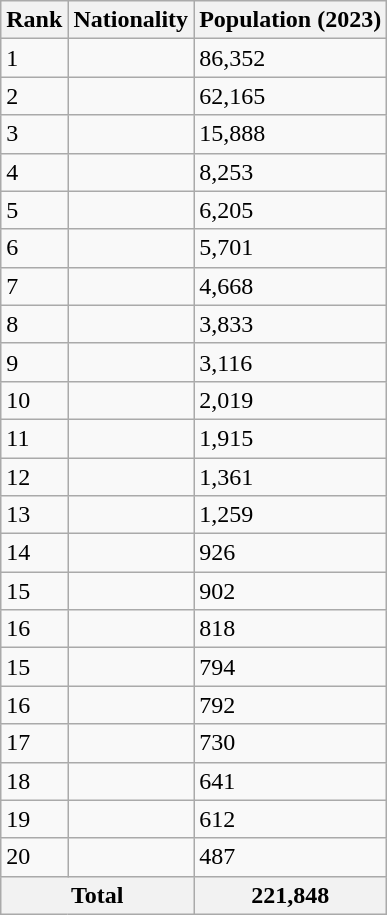<table class="wikitable sortable">
<tr>
<th>Rank</th>
<th>Nationality</th>
<th>Population (2023)</th>
</tr>
<tr>
<td>1</td>
<td></td>
<td>86,352</td>
</tr>
<tr>
<td>2</td>
<td></td>
<td>62,165</td>
</tr>
<tr>
<td>3</td>
<td></td>
<td>15,888</td>
</tr>
<tr>
<td>4</td>
<td></td>
<td>8,253</td>
</tr>
<tr>
<td>5</td>
<td></td>
<td>6,205</td>
</tr>
<tr>
<td>6</td>
<td></td>
<td>5,701</td>
</tr>
<tr>
<td>7</td>
<td></td>
<td>4,668</td>
</tr>
<tr>
<td>8</td>
<td></td>
<td>3,833</td>
</tr>
<tr>
<td>9</td>
<td></td>
<td>3,116</td>
</tr>
<tr>
<td>10</td>
<td></td>
<td>2,019</td>
</tr>
<tr>
<td>11</td>
<td></td>
<td>1,915</td>
</tr>
<tr>
<td>12</td>
<td></td>
<td>1,361</td>
</tr>
<tr>
<td>13</td>
<td></td>
<td>1,259</td>
</tr>
<tr>
<td>14</td>
<td></td>
<td>926</td>
</tr>
<tr>
<td>15</td>
<td></td>
<td>902</td>
</tr>
<tr>
<td>16</td>
<td></td>
<td>818</td>
</tr>
<tr>
<td>15</td>
<td></td>
<td>794</td>
</tr>
<tr>
<td>16</td>
<td></td>
<td>792</td>
</tr>
<tr>
<td>17</td>
<td></td>
<td>730</td>
</tr>
<tr>
<td>18</td>
<td></td>
<td>641</td>
</tr>
<tr>
<td>19</td>
<td></td>
<td>612</td>
</tr>
<tr>
<td>20</td>
<td></td>
<td>487</td>
</tr>
<tr>
<th colspan="2">Total</th>
<th>221,848</th>
</tr>
</table>
